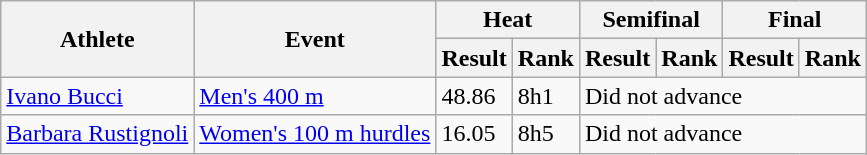<table class=wikitable>
<tr>
<th rowspan=2>Athlete</th>
<th rowspan=2>Event</th>
<th colspan=2>Heat</th>
<th colspan=2>Semifinal</th>
<th colspan=2>Final</th>
</tr>
<tr>
<th>Result</th>
<th>Rank</th>
<th>Result</th>
<th>Rank</th>
<th>Result</th>
<th>Rank</th>
</tr>
<tr>
<td><a href='#'>Ivano Bucci</a></td>
<td><a href='#'>Men's 400 m</a></td>
<td>48.86</td>
<td>8h1</td>
<td colspan=4>Did not advance</td>
</tr>
<tr>
<td><a href='#'>Barbara Rustignoli</a></td>
<td><a href='#'>Women's 100 m hurdles</a></td>
<td>16.05</td>
<td>8h5</td>
<td colspan=4>Did not advance</td>
</tr>
</table>
